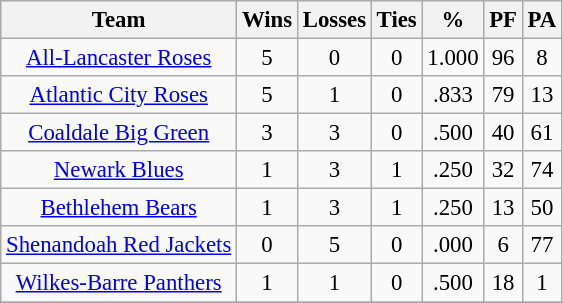<table class="wikitable" style="font-size:95%; text-align:center">
<tr>
<th>Team</th>
<th>Wins</th>
<th>Losses</th>
<th>Ties</th>
<th>%</th>
<th>PF</th>
<th>PA</th>
</tr>
<tr>
<td><a href='#'>All-Lancaster Roses</a></td>
<td>5</td>
<td>0</td>
<td>0</td>
<td>1.000</td>
<td>96</td>
<td>8</td>
</tr>
<tr>
<td><a href='#'>Atlantic City Roses</a></td>
<td>5</td>
<td>1</td>
<td>0</td>
<td>.833</td>
<td>79</td>
<td>13</td>
</tr>
<tr>
<td><a href='#'>Coaldale Big Green</a></td>
<td>3</td>
<td>3</td>
<td>0</td>
<td>.500</td>
<td>40</td>
<td>61</td>
</tr>
<tr>
<td><a href='#'>Newark Blues</a></td>
<td>1</td>
<td>3</td>
<td>1</td>
<td>.250</td>
<td>32</td>
<td>74</td>
</tr>
<tr>
<td><a href='#'>Bethlehem Bears</a></td>
<td>1</td>
<td>3</td>
<td>1</td>
<td>.250</td>
<td>13</td>
<td>50</td>
</tr>
<tr>
<td><a href='#'>Shenandoah Red Jackets</a></td>
<td>0</td>
<td>5</td>
<td>0</td>
<td>.000</td>
<td>6</td>
<td>77</td>
</tr>
<tr>
<td><a href='#'>Wilkes-Barre Panthers</a></td>
<td>1</td>
<td>1</td>
<td>0</td>
<td>.500</td>
<td>18</td>
<td>1</td>
</tr>
<tr>
</tr>
</table>
